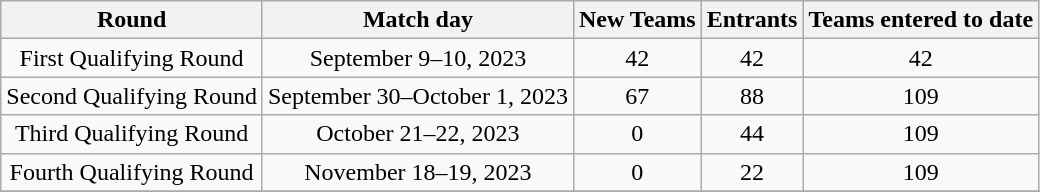<table class="wikitable" style="text-align:center"">
<tr>
<th>Round</th>
<th>Match day</th>
<th>New Teams</th>
<th>Entrants</th>
<th>Teams entered to date</th>
</tr>
<tr>
<td>First Qualifying Round</td>
<td>September 9–10, 2023</td>
<td>42</td>
<td>42</td>
<td>42</td>
</tr>
<tr>
<td>Second Qualifying Round</td>
<td>September 30–October 1, 2023</td>
<td>67</td>
<td>88</td>
<td>109</td>
</tr>
<tr>
<td>Third Qualifying Round</td>
<td>October 21–22, 2023</td>
<td>0</td>
<td>44</td>
<td>109</td>
</tr>
<tr>
<td>Fourth Qualifying Round</td>
<td>November 18–19, 2023</td>
<td>0</td>
<td>22</td>
<td>109</td>
</tr>
<tr>
</tr>
</table>
